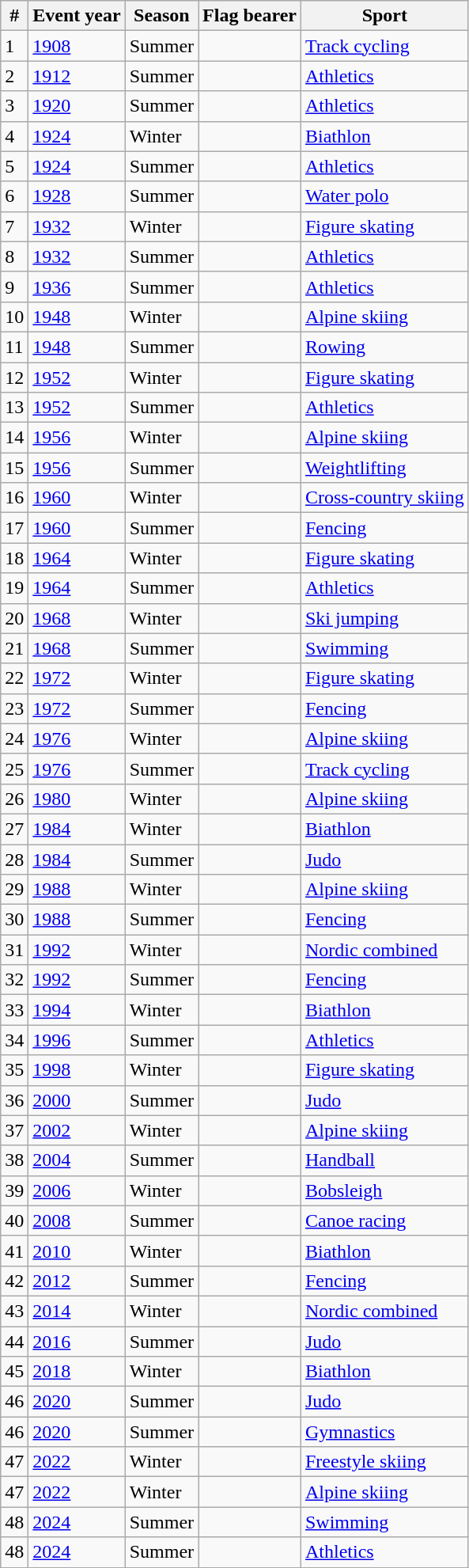<table class="wikitable sortable">
<tr>
<th>#</th>
<th>Event year</th>
<th>Season</th>
<th>Flag bearer</th>
<th>Sport</th>
</tr>
<tr>
<td>1</td>
<td><a href='#'>1908</a></td>
<td>Summer</td>
<td></td>
<td><a href='#'>Track cycling</a></td>
</tr>
<tr>
<td>2</td>
<td><a href='#'>1912</a></td>
<td>Summer</td>
<td></td>
<td><a href='#'>Athletics</a></td>
</tr>
<tr>
<td>3</td>
<td><a href='#'>1920</a></td>
<td>Summer</td>
<td></td>
<td><a href='#'>Athletics</a></td>
</tr>
<tr>
<td>4</td>
<td><a href='#'>1924</a></td>
<td>Winter</td>
<td></td>
<td><a href='#'>Biathlon</a></td>
</tr>
<tr>
<td>5</td>
<td><a href='#'>1924</a></td>
<td>Summer</td>
<td></td>
<td><a href='#'>Athletics</a></td>
</tr>
<tr>
<td>6</td>
<td><a href='#'>1928</a></td>
<td>Summer</td>
<td></td>
<td><a href='#'>Water polo</a></td>
</tr>
<tr>
<td>7</td>
<td><a href='#'>1932</a></td>
<td>Winter</td>
<td></td>
<td><a href='#'>Figure skating</a></td>
</tr>
<tr>
<td>8</td>
<td><a href='#'>1932</a></td>
<td>Summer</td>
<td></td>
<td><a href='#'>Athletics</a></td>
</tr>
<tr>
<td>9</td>
<td><a href='#'>1936</a></td>
<td>Summer</td>
<td></td>
<td><a href='#'>Athletics</a></td>
</tr>
<tr>
<td>10</td>
<td><a href='#'>1948</a></td>
<td>Winter</td>
<td></td>
<td><a href='#'>Alpine skiing</a></td>
</tr>
<tr>
<td>11</td>
<td><a href='#'>1948</a></td>
<td>Summer</td>
<td></td>
<td><a href='#'>Rowing</a></td>
</tr>
<tr>
<td>12</td>
<td><a href='#'>1952</a></td>
<td>Winter</td>
<td></td>
<td><a href='#'>Figure skating</a></td>
</tr>
<tr>
<td>13</td>
<td><a href='#'>1952</a></td>
<td>Summer</td>
<td></td>
<td><a href='#'>Athletics</a></td>
</tr>
<tr>
<td>14</td>
<td><a href='#'>1956</a></td>
<td>Winter</td>
<td></td>
<td><a href='#'>Alpine skiing</a></td>
</tr>
<tr>
<td>15</td>
<td><a href='#'>1956</a></td>
<td>Summer</td>
<td></td>
<td><a href='#'>Weightlifting</a></td>
</tr>
<tr>
<td>16</td>
<td><a href='#'>1960</a></td>
<td>Winter</td>
<td></td>
<td><a href='#'>Cross-country skiing</a></td>
</tr>
<tr>
<td>17</td>
<td><a href='#'>1960</a></td>
<td>Summer</td>
<td></td>
<td><a href='#'>Fencing</a></td>
</tr>
<tr>
<td>18</td>
<td><a href='#'>1964</a></td>
<td>Winter</td>
<td></td>
<td><a href='#'>Figure skating</a></td>
</tr>
<tr>
<td>19</td>
<td><a href='#'>1964</a></td>
<td>Summer</td>
<td></td>
<td><a href='#'>Athletics</a></td>
</tr>
<tr>
<td>20</td>
<td><a href='#'>1968</a></td>
<td>Winter</td>
<td></td>
<td><a href='#'>Ski jumping</a></td>
</tr>
<tr>
<td>21</td>
<td><a href='#'>1968</a></td>
<td>Summer</td>
<td></td>
<td><a href='#'>Swimming</a></td>
</tr>
<tr>
<td>22</td>
<td><a href='#'>1972</a></td>
<td>Winter</td>
<td></td>
<td><a href='#'>Figure skating</a></td>
</tr>
<tr>
<td>23</td>
<td><a href='#'>1972</a></td>
<td>Summer</td>
<td></td>
<td><a href='#'>Fencing</a></td>
</tr>
<tr>
<td>24</td>
<td><a href='#'>1976</a></td>
<td>Winter</td>
<td></td>
<td><a href='#'>Alpine skiing</a></td>
</tr>
<tr>
<td>25</td>
<td><a href='#'>1976</a></td>
<td>Summer</td>
<td></td>
<td><a href='#'>Track cycling</a></td>
</tr>
<tr>
<td>26</td>
<td><a href='#'>1980</a></td>
<td>Winter</td>
<td></td>
<td><a href='#'>Alpine skiing</a></td>
</tr>
<tr>
<td>27</td>
<td><a href='#'>1984</a></td>
<td>Winter</td>
<td></td>
<td><a href='#'>Biathlon</a></td>
</tr>
<tr>
<td>28</td>
<td><a href='#'>1984</a></td>
<td>Summer</td>
<td></td>
<td><a href='#'>Judo</a></td>
</tr>
<tr>
<td>29</td>
<td><a href='#'>1988</a></td>
<td>Winter</td>
<td></td>
<td><a href='#'>Alpine skiing</a></td>
</tr>
<tr>
<td>30</td>
<td><a href='#'>1988</a></td>
<td>Summer</td>
<td></td>
<td><a href='#'>Fencing</a></td>
</tr>
<tr>
<td>31</td>
<td><a href='#'>1992</a></td>
<td>Winter</td>
<td></td>
<td><a href='#'>Nordic combined</a></td>
</tr>
<tr>
<td>32</td>
<td><a href='#'>1992</a></td>
<td>Summer</td>
<td></td>
<td><a href='#'>Fencing</a></td>
</tr>
<tr>
<td>33</td>
<td><a href='#'>1994</a></td>
<td>Winter</td>
<td></td>
<td><a href='#'>Biathlon</a></td>
</tr>
<tr>
<td>34</td>
<td><a href='#'>1996</a></td>
<td>Summer</td>
<td></td>
<td><a href='#'>Athletics</a></td>
</tr>
<tr>
<td>35</td>
<td><a href='#'>1998</a></td>
<td>Winter</td>
<td></td>
<td><a href='#'>Figure skating</a></td>
</tr>
<tr>
<td>36</td>
<td><a href='#'>2000</a></td>
<td>Summer</td>
<td></td>
<td><a href='#'>Judo</a></td>
</tr>
<tr>
<td>37</td>
<td><a href='#'>2002</a></td>
<td>Winter</td>
<td></td>
<td><a href='#'>Alpine skiing</a></td>
</tr>
<tr>
<td>38</td>
<td><a href='#'>2004</a></td>
<td>Summer</td>
<td></td>
<td><a href='#'>Handball</a></td>
</tr>
<tr>
<td>39</td>
<td><a href='#'>2006</a></td>
<td>Winter</td>
<td></td>
<td><a href='#'>Bobsleigh</a></td>
</tr>
<tr>
<td>40</td>
<td><a href='#'>2008</a></td>
<td>Summer</td>
<td></td>
<td><a href='#'>Canoe racing</a></td>
</tr>
<tr>
<td>41</td>
<td><a href='#'>2010</a></td>
<td>Winter</td>
<td></td>
<td><a href='#'>Biathlon</a></td>
</tr>
<tr>
<td>42</td>
<td><a href='#'>2012</a></td>
<td>Summer</td>
<td></td>
<td><a href='#'>Fencing</a></td>
</tr>
<tr>
<td>43</td>
<td><a href='#'>2014</a></td>
<td>Winter</td>
<td></td>
<td><a href='#'>Nordic combined</a></td>
</tr>
<tr>
<td>44</td>
<td><a href='#'>2016</a></td>
<td>Summer</td>
<td></td>
<td><a href='#'>Judo</a></td>
</tr>
<tr>
<td>45</td>
<td><a href='#'>2018</a></td>
<td>Winter</td>
<td></td>
<td><a href='#'>Biathlon</a></td>
</tr>
<tr>
<td>46</td>
<td><a href='#'>2020</a></td>
<td>Summer</td>
<td></td>
<td><a href='#'>Judo</a></td>
</tr>
<tr>
<td>46</td>
<td><a href='#'>2020</a></td>
<td>Summer</td>
<td></td>
<td><a href='#'>Gymnastics</a></td>
</tr>
<tr>
<td>47</td>
<td><a href='#'>2022</a></td>
<td>Winter</td>
<td></td>
<td><a href='#'>Freestyle skiing</a></td>
</tr>
<tr>
<td>47</td>
<td><a href='#'>2022</a></td>
<td>Winter</td>
<td></td>
<td><a href='#'>Alpine skiing</a></td>
</tr>
<tr>
<td>48</td>
<td><a href='#'>2024</a></td>
<td>Summer</td>
<td></td>
<td><a href='#'>Swimming</a></td>
</tr>
<tr>
<td>48</td>
<td><a href='#'>2024</a></td>
<td>Summer</td>
<td></td>
<td><a href='#'>Athletics</a></td>
</tr>
</table>
